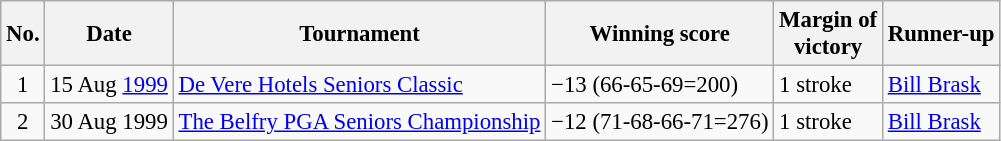<table class="wikitable" style="font-size:95%;">
<tr>
<th>No.</th>
<th>Date</th>
<th>Tournament</th>
<th>Winning score</th>
<th>Margin of<br>victory</th>
<th>Runner-up</th>
</tr>
<tr>
<td align=center>1</td>
<td align=right>15 Aug <a href='#'>1999</a></td>
<td><a href='#'>De Vere Hotels Seniors Classic</a></td>
<td>−13 (66-65-69=200)</td>
<td>1 stroke</td>
<td> <a href='#'>Bill Brask</a></td>
</tr>
<tr>
<td align=center>2</td>
<td align=right>30 Aug 1999</td>
<td><a href='#'>The Belfry PGA Seniors Championship</a></td>
<td>−12 (71-68-66-71=276)</td>
<td>1 stroke</td>
<td> <a href='#'>Bill Brask</a></td>
</tr>
</table>
